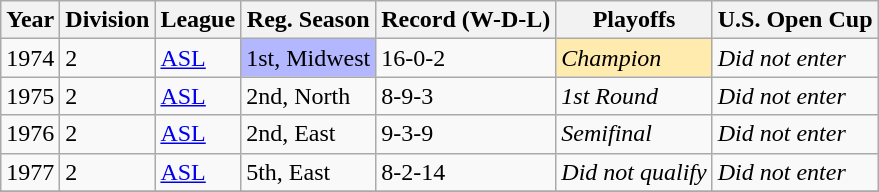<table class="wikitable">
<tr>
<th>Year</th>
<th>Division</th>
<th>League</th>
<th>Reg. Season</th>
<th>Record (W-D-L)</th>
<th>Playoffs</th>
<th>U.S. Open Cup</th>
</tr>
<tr>
<td>1974</td>
<td>2</td>
<td><a href='#'>ASL</a></td>
<td bgcolor="B3B7FF">1st, Midwest</td>
<td>16-0-2</td>
<td bgcolor="FFEBAD"><em>Champion</em></td>
<td><em>Did not enter</em></td>
</tr>
<tr>
<td>1975</td>
<td>2</td>
<td><a href='#'>ASL</a></td>
<td>2nd, North</td>
<td>8-9-3</td>
<td><em>1st Round</em></td>
<td><em>Did not enter</em></td>
</tr>
<tr>
<td>1976</td>
<td>2</td>
<td><a href='#'>ASL</a></td>
<td>2nd, East</td>
<td>9-3-9</td>
<td><em>Semifinal</em></td>
<td><em>Did not enter</em></td>
</tr>
<tr>
<td>1977</td>
<td>2</td>
<td><a href='#'>ASL</a></td>
<td>5th, East</td>
<td>8-2-14</td>
<td><em>Did not qualify</em></td>
<td><em>Did not enter</em></td>
</tr>
<tr>
</tr>
</table>
